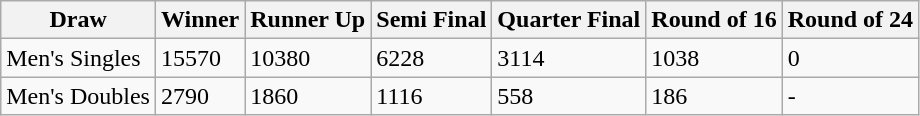<table class="wikitable sortable">
<tr>
<th>Draw</th>
<th>Winner</th>
<th>Runner Up</th>
<th>Semi Final</th>
<th>Quarter Final</th>
<th>Round of 16</th>
<th>Round of 24</th>
</tr>
<tr>
<td>Men's Singles</td>
<td>15570</td>
<td>10380</td>
<td>6228</td>
<td>3114</td>
<td>1038</td>
<td>0</td>
</tr>
<tr>
<td>Men's Doubles</td>
<td>2790</td>
<td>1860</td>
<td>1116</td>
<td>558</td>
<td>186</td>
<td>-</td>
</tr>
</table>
